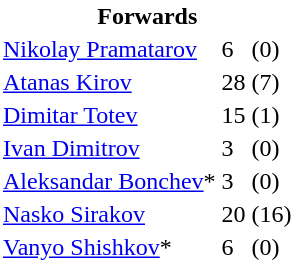<table class="toccolours" border="0" cellpadding="2" cellspacing="0" align="left" style="margin:0.5em;">
<tr>
<th colspan="4" align="center" bgcolor="#FFFFFF"><span>Forwards</span></th>
</tr>
<tr>
<td> <a href='#'>Nikolay Pramatarov</a></td>
<td>6</td>
<td>(0)</td>
</tr>
<tr>
<td> <a href='#'>Atanas Kirov</a></td>
<td>28</td>
<td>(7)</td>
</tr>
<tr>
<td> <a href='#'>Dimitar Totev</a></td>
<td>15</td>
<td>(1)</td>
</tr>
<tr>
<td> <a href='#'>Ivan Dimitrov</a></td>
<td>3</td>
<td>(0)</td>
</tr>
<tr>
<td> <a href='#'>Aleksandar Bonchev</a>*</td>
<td>3</td>
<td>(0)</td>
</tr>
<tr>
<td> <a href='#'>Nasko Sirakov</a></td>
<td>20</td>
<td>(16)</td>
</tr>
<tr>
<td> <a href='#'>Vanyo Shishkov</a>*</td>
<td>6</td>
<td>(0)</td>
</tr>
<tr>
</tr>
</table>
